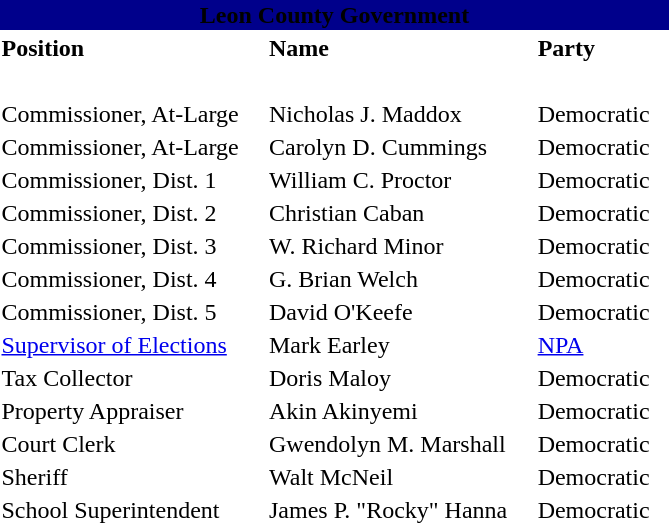<table class="toccolours"  style="fixed:right; margin-left:1em; width:450px;">
<tr>
<th style="text-align: center; background:darkblue" colspan="4"><span><strong>Leon County Government</strong></span></th>
</tr>
<tr>
<td><strong>Position</strong></td>
<td><strong>Name</strong></td>
<td><strong>Party</strong></td>
<td></td>
</tr>
<tr>
<td colspan="4"><br></td>
</tr>
<tr>
<td>Commissioner, At-Large</td>
<td>Nicholas J. Maddox</td>
<td>Democratic</td>
</tr>
<tr>
<td>Commissioner, At-Large</td>
<td>Carolyn D. Cummings</td>
<td>Democratic</td>
</tr>
<tr>
<td>Commissioner, Dist. 1</td>
<td>William C. Proctor</td>
<td>Democratic</td>
</tr>
<tr>
<td>Commissioner, Dist. 2</td>
<td>Christian Caban</td>
<td>Democratic</td>
</tr>
<tr>
<td>Commissioner, Dist. 3</td>
<td>W. Richard Minor</td>
<td>Democratic</td>
</tr>
<tr>
<td>Commissioner, Dist. 4</td>
<td>G. Brian Welch</td>
<td>Democratic</td>
</tr>
<tr>
<td>Commissioner, Dist. 5</td>
<td>David O'Keefe</td>
<td>Democratic</td>
</tr>
<tr>
<td><a href='#'>Supervisor of Elections</a></td>
<td>Mark Earley</td>
<td><a href='#'>NPA</a></td>
</tr>
<tr>
<td>Tax Collector</td>
<td>Doris Maloy</td>
<td>Democratic</td>
</tr>
<tr>
<td>Property Appraiser</td>
<td>Akin Akinyemi</td>
<td>Democratic</td>
</tr>
<tr>
<td>Court Clerk</td>
<td>Gwendolyn M. Marshall</td>
<td>Democratic</td>
</tr>
<tr>
<td>Sheriff</td>
<td>Walt McNeil</td>
<td>Democratic</td>
</tr>
<tr>
<td>School Superintendent</td>
<td>James P. "Rocky" Hanna</td>
<td>Democratic</td>
</tr>
</table>
